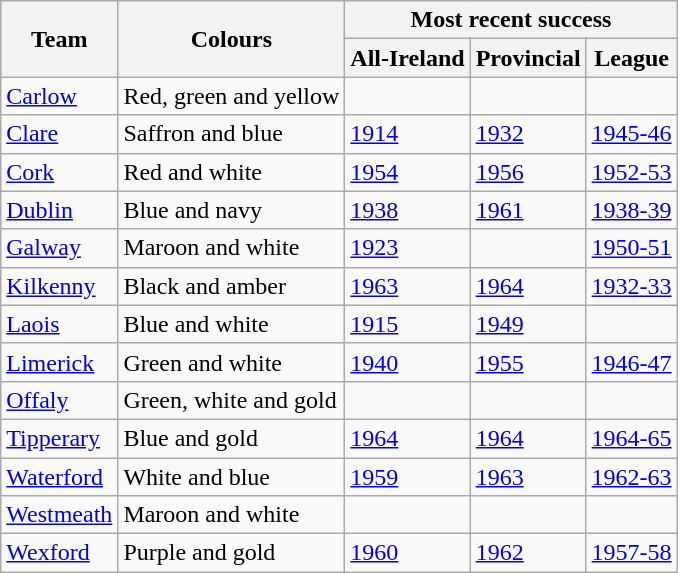<table class="wikitable">
<tr>
<th rowspan="2">Team</th>
<th rowspan="2">Colours</th>
<th colspan="3">Most recent success</th>
</tr>
<tr>
<th>All-Ireland</th>
<th>Provincial</th>
<th>League</th>
</tr>
<tr>
<td><a href='#'>Carlow</a></td>
<td>Red, green and yellow</td>
<td></td>
<td></td>
<td></td>
</tr>
<tr>
<td><a href='#'>Clare</a></td>
<td>Saffron and blue</td>
<td><a href='#'>1914</a></td>
<td><a href='#'>1932</a></td>
<td><a href='#'>1945-46</a></td>
</tr>
<tr>
<td><a href='#'>Cork</a></td>
<td>Red and white</td>
<td><a href='#'>1954</a></td>
<td><a href='#'>1956</a></td>
<td><a href='#'>1952-53</a></td>
</tr>
<tr>
<td><a href='#'>Dublin</a></td>
<td>Blue and navy</td>
<td><a href='#'>1938</a></td>
<td><a href='#'>1961</a></td>
<td><a href='#'>1938-39</a></td>
</tr>
<tr>
<td><a href='#'>Galway</a></td>
<td>Maroon and white</td>
<td><a href='#'>1923</a></td>
<td></td>
<td><a href='#'>1950-51</a></td>
</tr>
<tr>
<td><a href='#'>Kilkenny</a></td>
<td>Black and amber</td>
<td><a href='#'>1963</a></td>
<td><a href='#'>1964</a></td>
<td><a href='#'>1932-33</a></td>
</tr>
<tr>
<td><a href='#'>Laois</a></td>
<td>Blue and white</td>
<td><a href='#'>1915</a></td>
<td><a href='#'>1949</a></td>
<td></td>
</tr>
<tr>
<td><a href='#'>Limerick</a></td>
<td>Green and white</td>
<td><a href='#'>1940</a></td>
<td><a href='#'>1955</a></td>
<td><a href='#'>1946-47</a></td>
</tr>
<tr>
<td><a href='#'>Offaly</a></td>
<td>Green, white and gold</td>
<td></td>
<td></td>
<td></td>
</tr>
<tr>
<td><a href='#'>Tipperary</a></td>
<td>Blue and gold</td>
<td><a href='#'>1964</a></td>
<td><a href='#'>1964</a></td>
<td><a href='#'>1964-65</a></td>
</tr>
<tr>
<td><a href='#'>Waterford</a></td>
<td>White and blue</td>
<td><a href='#'>1959</a></td>
<td><a href='#'>1963</a></td>
<td><a href='#'>1962-63</a></td>
</tr>
<tr>
<td><a href='#'>Westmeath</a></td>
<td>Maroon and white</td>
<td></td>
<td></td>
<td></td>
</tr>
<tr>
<td><a href='#'>Wexford</a></td>
<td>Purple and gold</td>
<td><a href='#'>1960</a></td>
<td><a href='#'>1962</a></td>
<td><a href='#'>1957-58</a></td>
</tr>
</table>
